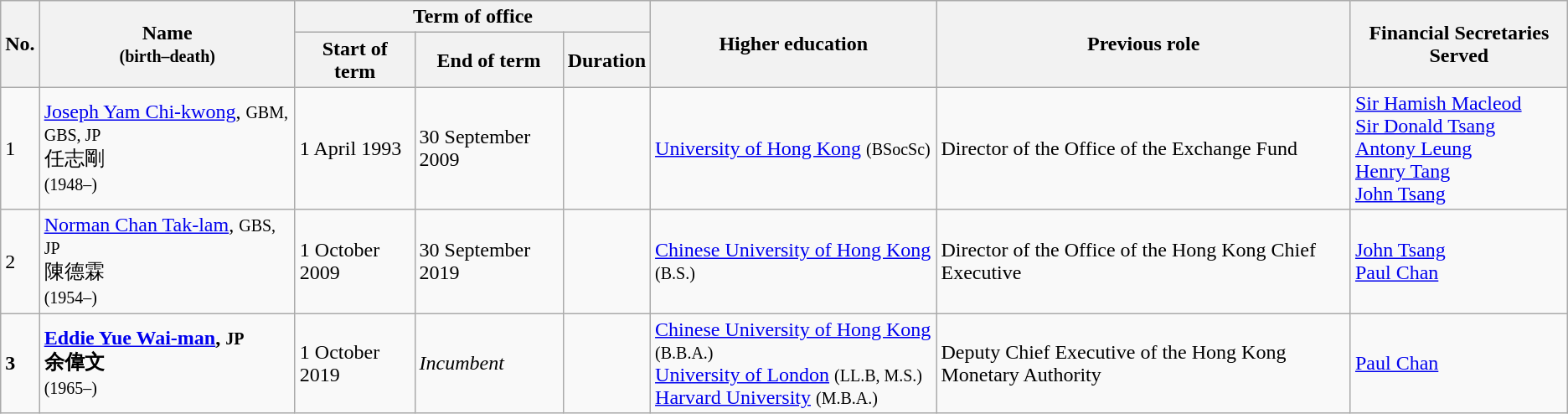<table class="wikitable" style="text-align:Left">
<tr>
<th rowspan="2">No.</th>
<th rowspan="2">Name<br><small>(birth–death)</small></th>
<th colspan="3">Term of office</th>
<th rowspan="2">Higher education</th>
<th rowspan="2">Previous role</th>
<th rowspan="2">Financial Secretaries Served</th>
</tr>
<tr>
<th>Start of term</th>
<th>End of term</th>
<th>Duration</th>
</tr>
<tr>
<td>1</td>
<td><a href='#'>Joseph Yam Chi-kwong</a>, <small>GBM, GBS, JP</small><br>任志剛<br><small>(1948–)</small></td>
<td>1 April 1993</td>
<td>30 September 2009</td>
<td></td>
<td><a href='#'>University of Hong Kong</a> <small>(BSocSc)</small></td>
<td>Director of the Office of the Exchange Fund</td>
<td><a href='#'>Sir Hamish Macleod</a><br><a href='#'>Sir Donald Tsang</a><br><a href='#'>Antony Leung</a><br><a href='#'>Henry Tang</a><br><a href='#'>John Tsang</a></td>
</tr>
<tr>
<td>2</td>
<td><a href='#'>Norman Chan Tak-lam</a>, <small>GBS, JP</small><br>陳德霖<br><small>(1954–)</small></td>
<td>1 October 2009</td>
<td>30 September 2019</td>
<td></td>
<td><a href='#'>Chinese University of Hong Kong</a> <small>(B.S.)</small></td>
<td>Director of the Office of the Hong Kong Chief Executive</td>
<td><a href='#'>John Tsang</a><br><a href='#'>Paul Chan</a></td>
</tr>
<tr>
<td><strong>3</strong></td>
<td><strong><a href='#'>Eddie Yue Wai-man</a>, <small>JP</small><br>余偉文</strong><br><small>(1965–)</small></td>
<td>1 October 2019</td>
<td><em>Incumbent</em></td>
<td></td>
<td><a href='#'>Chinese University of Hong Kong</a> <small>(B.B.A.)</small><br><a href='#'>University of London</a> <small>(LL.B, M.S.)</small><br><a href='#'>Harvard University</a> <small>(M.B.A.)</small></td>
<td>Deputy Chief Executive of the Hong Kong Monetary Authority</td>
<td><a href='#'>Paul Chan</a></td>
</tr>
</table>
